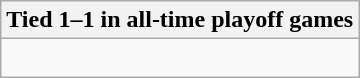<table class="wikitable collapsible collapsed">
<tr>
<th>Tied 1–1 in all-time playoff games</th>
</tr>
<tr>
<td><br>
</td>
</tr>
</table>
